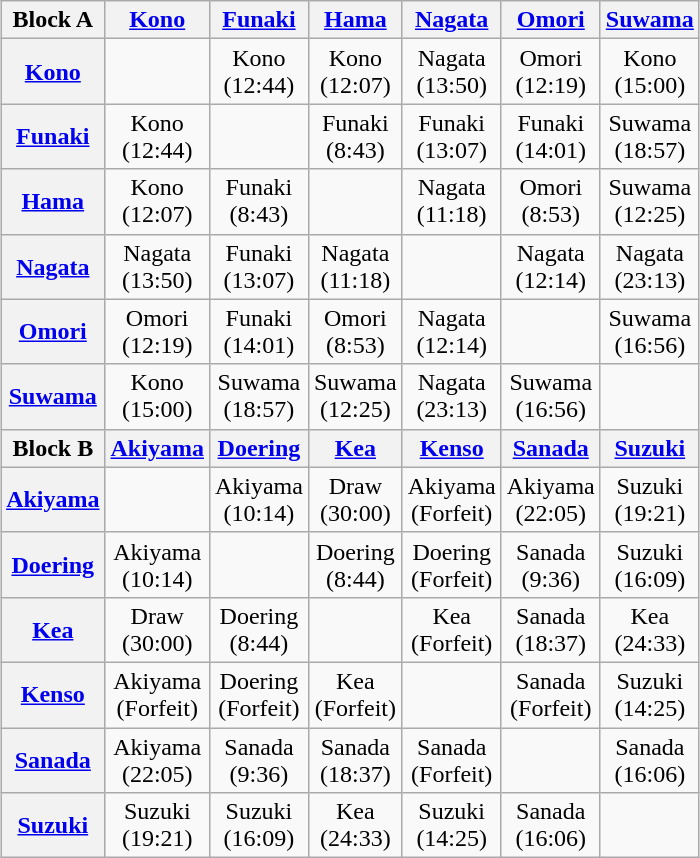<table class="wikitable" style="margin: 1em auto 1em auto; text-align:center;">
<tr>
<th>Block A</th>
<th><a href='#'>Kono</a></th>
<th><a href='#'>Funaki</a></th>
<th><a href='#'>Hama</a></th>
<th><a href='#'>Nagata</a></th>
<th><a href='#'>Omori</a></th>
<th><a href='#'>Suwama</a></th>
</tr>
<tr>
<th><a href='#'>Kono</a></th>
<td></td>
<td>Kono<br>(12:44)</td>
<td>Kono<br>(12:07)</td>
<td>Nagata<br>(13:50)</td>
<td>Omori<br>(12:19)</td>
<td>Kono<br>(15:00)</td>
</tr>
<tr>
<th><a href='#'>Funaki</a></th>
<td>Kono<br>(12:44)</td>
<td></td>
<td>Funaki<br>(8:43)</td>
<td>Funaki<br>(13:07)</td>
<td>Funaki<br>(14:01)</td>
<td>Suwama<br>(18:57)</td>
</tr>
<tr>
<th><a href='#'>Hama</a></th>
<td>Kono<br>(12:07)</td>
<td>Funaki<br>(8:43)</td>
<td></td>
<td>Nagata<br>(11:18)</td>
<td>Omori<br>(8:53)</td>
<td>Suwama<br>(12:25)</td>
</tr>
<tr>
<th><a href='#'>Nagata</a></th>
<td>Nagata<br>(13:50)</td>
<td>Funaki<br>(13:07)</td>
<td>Nagata<br>(11:18)</td>
<td></td>
<td>Nagata<br>(12:14)</td>
<td>Nagata<br>(23:13)</td>
</tr>
<tr>
<th><a href='#'>Omori</a></th>
<td>Omori<br>(12:19)</td>
<td>Funaki<br>(14:01)</td>
<td>Omori<br>(8:53)</td>
<td>Nagata<br>(12:14)</td>
<td></td>
<td>Suwama<br>(16:56)</td>
</tr>
<tr>
<th><a href='#'>Suwama</a></th>
<td>Kono<br>(15:00)</td>
<td>Suwama<br>(18:57)</td>
<td>Suwama<br>(12:25)</td>
<td>Nagata<br>(23:13)</td>
<td>Suwama<br>(16:56)</td>
<td></td>
</tr>
<tr>
<th>Block B</th>
<th><a href='#'>Akiyama</a></th>
<th><a href='#'>Doering</a></th>
<th><a href='#'>Kea</a></th>
<th><a href='#'>Kenso</a></th>
<th><a href='#'>Sanada</a></th>
<th><a href='#'>Suzuki</a></th>
</tr>
<tr>
<th><a href='#'>Akiyama</a></th>
<td></td>
<td>Akiyama<br>(10:14)</td>
<td>Draw<br>(30:00)</td>
<td>Akiyama<br>(Forfeit)</td>
<td>Akiyama<br>(22:05)</td>
<td>Suzuki<br>(19:21)</td>
</tr>
<tr>
<th><a href='#'>Doering</a></th>
<td>Akiyama<br>(10:14)</td>
<td></td>
<td>Doering<br>(8:44)</td>
<td>Doering<br>(Forfeit)</td>
<td>Sanada<br>(9:36)</td>
<td>Suzuki<br>(16:09)</td>
</tr>
<tr>
<th><a href='#'>Kea</a></th>
<td>Draw<br>(30:00)</td>
<td>Doering<br>(8:44)</td>
<td></td>
<td>Kea<br>(Forfeit)</td>
<td>Sanada<br>(18:37)</td>
<td>Kea<br>(24:33)</td>
</tr>
<tr>
<th><a href='#'>Kenso</a></th>
<td>Akiyama<br>(Forfeit)</td>
<td>Doering<br>(Forfeit)</td>
<td>Kea<br>(Forfeit)</td>
<td></td>
<td>Sanada<br>(Forfeit)</td>
<td>Suzuki<br>(14:25)</td>
</tr>
<tr>
<th><a href='#'>Sanada</a></th>
<td>Akiyama<br>(22:05)</td>
<td>Sanada<br>(9:36)</td>
<td>Sanada<br>(18:37)</td>
<td>Sanada<br>(Forfeit)</td>
<td></td>
<td>Sanada<br>(16:06)</td>
</tr>
<tr>
<th><a href='#'>Suzuki</a></th>
<td>Suzuki<br>(19:21)</td>
<td>Suzuki<br>(16:09)</td>
<td>Kea<br>(24:33)</td>
<td>Suzuki<br>(14:25)</td>
<td>Sanada<br>(16:06)</td>
<td></td>
</tr>
</table>
